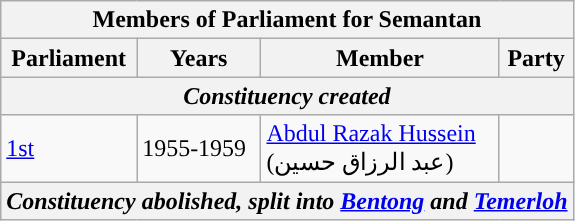<table class="wikitable">
<tr>
<th colspan="4">Members of Parliament for Semantan</th>
</tr>
<tr>
<th>Parliament</th>
<th>Years</th>
<th>Member</th>
<th>Party</th>
</tr>
<tr>
<th colspan="4"><em>Constituency created</em></th>
</tr>
<tr>
<td><a href='#'>1st</a></td>
<td>1955-1959</td>
<td><a href='#'>Abdul Razak Hussein</a>  <br>(عبد الرزاق حسين)</td>
<td></td>
</tr>
<tr>
<th colspan="4"><em>Constituency abolished, split into <a href='#'>Bentong</a> and <a href='#'>Temerloh</a></em></th>
</tr>
</table>
